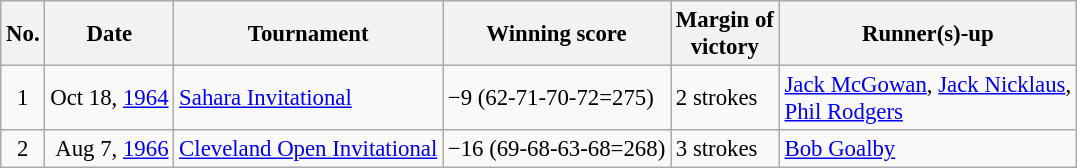<table class="wikitable" style="font-size:95%;">
<tr>
<th>No.</th>
<th>Date</th>
<th>Tournament</th>
<th>Winning score</th>
<th>Margin of<br>victory</th>
<th>Runner(s)-up</th>
</tr>
<tr>
<td align=center>1</td>
<td align=right>Oct 18, <a href='#'>1964</a></td>
<td><a href='#'>Sahara Invitational</a></td>
<td>−9 (62-71-70-72=275)</td>
<td>2 strokes</td>
<td> <a href='#'>Jack McGowan</a>,  <a href='#'>Jack Nicklaus</a>,<br> <a href='#'>Phil Rodgers</a></td>
</tr>
<tr>
<td align=center>2</td>
<td align=right>Aug 7, <a href='#'>1966</a></td>
<td><a href='#'>Cleveland Open Invitational</a></td>
<td>−16 (69-68-63-68=268)</td>
<td>3 strokes</td>
<td> <a href='#'>Bob Goalby</a></td>
</tr>
</table>
